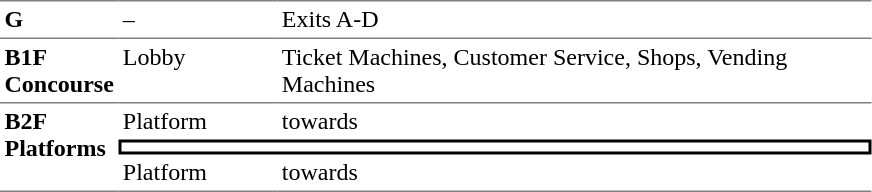<table table border=0 cellspacing=0 cellpadding=3>
<tr>
<td style="border-top:solid 1px gray;" width=50 valign=top><strong>G</strong></td>
<td style="border-top:solid 1px gray;" width=100 valign=top>–</td>
<td style="border-top:solid 1px gray;" width=390 valign=top>Exits A-D</td>
</tr>
<tr>
<td style="border-bottom:solid 1px gray; border-top:solid 1px gray;" valign=top width=50><strong>B1F<br>Concourse</strong></td>
<td style="border-bottom:solid 1px gray; border-top:solid 1px gray;" valign=top width=100>Lobby</td>
<td style="border-bottom:solid 1px gray; border-top:solid 1px gray;" valign=top width=390>Ticket Machines, Customer Service, Shops, Vending Machines</td>
</tr>
<tr>
<td style="border-bottom:solid 1px gray;" rowspan="3" valign=top><strong>B2F<br>Platforms</strong></td>
<td>Platform</td>
<td>  towards  </td>
</tr>
<tr>
<td style="border-right:solid 2px black;border-left:solid 2px black;border-top:solid 2px black;border-bottom:solid 2px black;text-align:center;" colspan=2></td>
</tr>
<tr>
<td style="border-bottom:solid 1px gray;">Platform</td>
<td style="border-bottom:solid 1px gray;">  towards   </td>
</tr>
</table>
